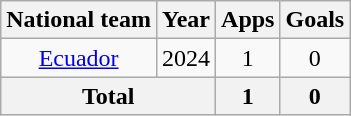<table class=wikitable style=text-align:center>
<tr>
<th>National team</th>
<th>Year</th>
<th>Apps</th>
<th>Goals</th>
</tr>
<tr>
<td rowspan="1"><a href='#'>Ecuador</a></td>
<td>2024</td>
<td>1</td>
<td>0</td>
</tr>
<tr>
<th colspan="2">Total</th>
<th>1</th>
<th>0</th>
</tr>
</table>
